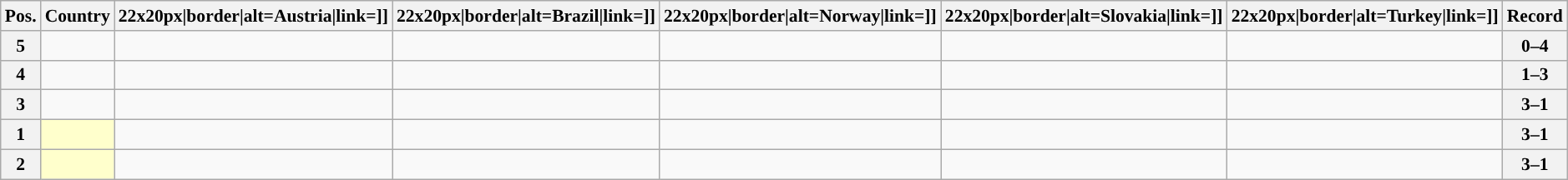<table class="wikitable sortable nowrap" style="text-align:center; font-size:0.9em">
<tr>
<th>Pos.</th>
<th>Country</th>
<th [[Image:>22x20px|border|alt=Austria|link=]]</th>
<th [[Image:>22x20px|border|alt=Brazil|link=]]</th>
<th [[Image:>22x20px|border|alt=Norway|link=]]</th>
<th [[Image:>22x20px|border|alt=Slovakia|link=]]</th>
<th [[Image:>22x20px|border|alt=Turkey|link=]]</th>
<th>Record</th>
</tr>
<tr>
<th>5</th>
<td style="text-align:left;"></td>
<td> </td>
<td> </td>
<td> </td>
<td> </td>
<td> </td>
<th>0–4</th>
</tr>
<tr>
<th>4</th>
<td style="text-align:left;"></td>
<td> </td>
<td> </td>
<td> </td>
<td> </td>
<td> </td>
<th>1–3</th>
</tr>
<tr>
<th>3</th>
<td style="text-align:left;"></td>
<td> </td>
<td> </td>
<td> </td>
<td> </td>
<td> </td>
<th>3–1</th>
</tr>
<tr>
<th>1</th>
<td style="text-align:left; background:#ffffcc;"></td>
<td> </td>
<td> </td>
<td> </td>
<td> </td>
<td> </td>
<th>3–1</th>
</tr>
<tr>
<th>2</th>
<td style="text-align:left; background:#ffffcc;"></td>
<td> </td>
<td> </td>
<td> </td>
<td> </td>
<td> </td>
<th>3–1</th>
</tr>
</table>
